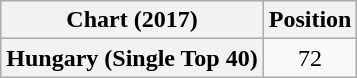<table class="wikitable plainrowheaders" style="text-align:center">
<tr>
<th scope="col">Chart (2017)</th>
<th scope="col">Position</th>
</tr>
<tr>
<th scope="row">Hungary (Single Top 40)</th>
<td>72</td>
</tr>
</table>
